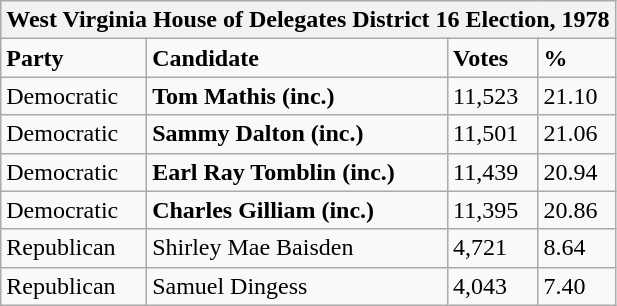<table class="wikitable">
<tr>
<th colspan="4">West Virginia House of Delegates District 16 Election, 1978</th>
</tr>
<tr>
<td><strong>Party</strong></td>
<td><strong>Candidate</strong></td>
<td><strong>Votes</strong></td>
<td><strong>%</strong></td>
</tr>
<tr>
<td>Democratic</td>
<td><strong>Tom Mathis (inc.)</strong></td>
<td>11,523</td>
<td>21.10</td>
</tr>
<tr>
<td>Democratic</td>
<td><strong>Sammy Dalton (inc.)</strong></td>
<td>11,501</td>
<td>21.06</td>
</tr>
<tr>
<td>Democratic</td>
<td><strong>Earl Ray Tomblin (inc.)</strong></td>
<td>11,439</td>
<td>20.94</td>
</tr>
<tr>
<td>Democratic</td>
<td><strong>Charles Gilliam (inc.)</strong></td>
<td>11,395</td>
<td>20.86</td>
</tr>
<tr>
<td>Republican</td>
<td>Shirley Mae Baisden</td>
<td>4,721</td>
<td>8.64</td>
</tr>
<tr>
<td>Republican</td>
<td>Samuel Dingess</td>
<td>4,043</td>
<td>7.40</td>
</tr>
</table>
